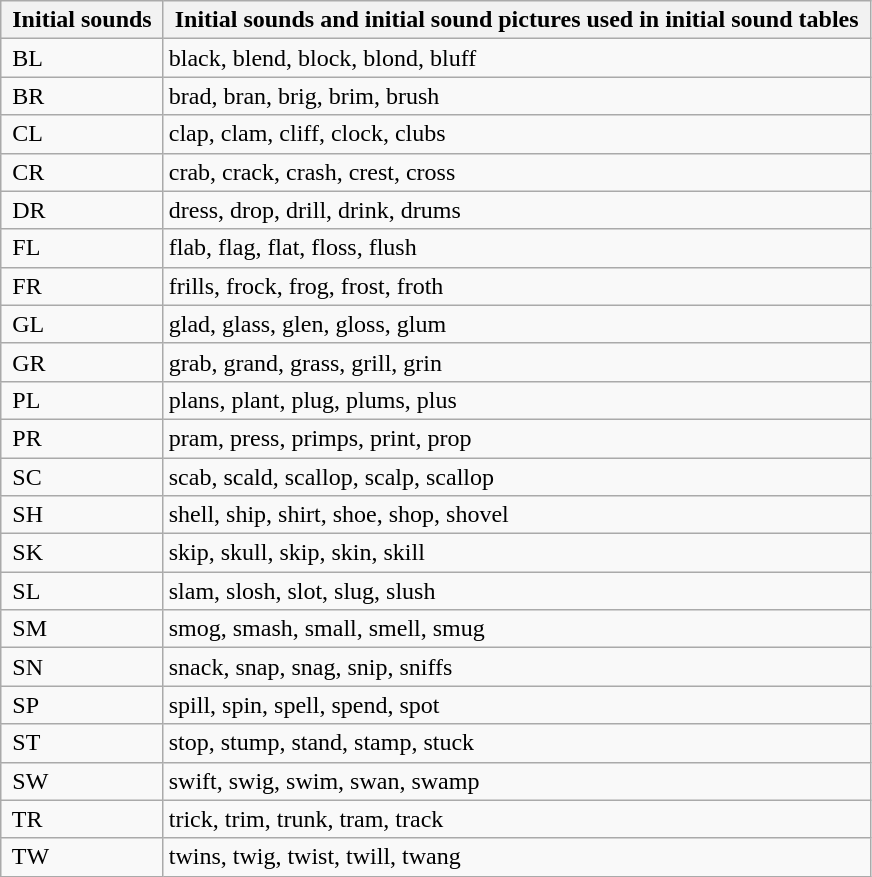<table class="wikitable centered">
<tr class="hintergrundfarbe6">
<th> Initial sounds </th>
<th> Initial sounds and initial sound pictures used in initial sound tables </th>
</tr>
<tr>
<td> BL</td>
<td>black, blend, block, blond, bluff</td>
</tr>
<tr>
<td> BR</td>
<td>brad, bran, brig, brim, brush</td>
</tr>
<tr>
<td> CL</td>
<td>clap, clam, cliff, clock, clubs</td>
</tr>
<tr>
<td> CR</td>
<td>crab, crack, crash, crest, cross</td>
</tr>
<tr>
<td> DR</td>
<td>dress, drop, drill, drink, drums</td>
</tr>
<tr>
<td> FL</td>
<td>flab, flag, flat, floss, flush</td>
</tr>
<tr>
<td> FR</td>
<td>frills, frock, frog, frost, froth</td>
</tr>
<tr>
<td> GL</td>
<td>glad, glass, glen, gloss, glum</td>
</tr>
<tr>
<td> GR</td>
<td>grab, grand, grass, grill, grin</td>
</tr>
<tr>
<td> PL</td>
<td>plans, plant, plug, plums, plus</td>
</tr>
<tr>
<td> PR</td>
<td>pram, press, primps, print, prop</td>
</tr>
<tr>
<td> SC</td>
<td>scab, scald, scallop, scalp, scallop</td>
</tr>
<tr>
<td> SH</td>
<td>shell, ship, shirt, shoe, shop, shovel</td>
</tr>
<tr>
<td> SK</td>
<td>skip, skull, skip, skin, skill</td>
</tr>
<tr>
<td> SL</td>
<td>slam, slosh, slot, slug, slush</td>
</tr>
<tr>
<td> SM</td>
<td>smog, smash, small, smell, smug</td>
</tr>
<tr>
<td> SN</td>
<td>snack, snap, snag, snip, sniffs</td>
</tr>
<tr>
<td> SP</td>
<td>spill, spin, spell, spend, spot</td>
</tr>
<tr>
<td> ST</td>
<td>stop, stump, stand, stamp, stuck</td>
</tr>
<tr>
<td> SW</td>
<td>swift, swig, swim, swan, swamp</td>
</tr>
<tr>
<td> TR</td>
<td>trick, trim, trunk, tram, track</td>
</tr>
<tr>
<td> TW</td>
<td>twins, twig, twist, twill, twang</td>
</tr>
</table>
